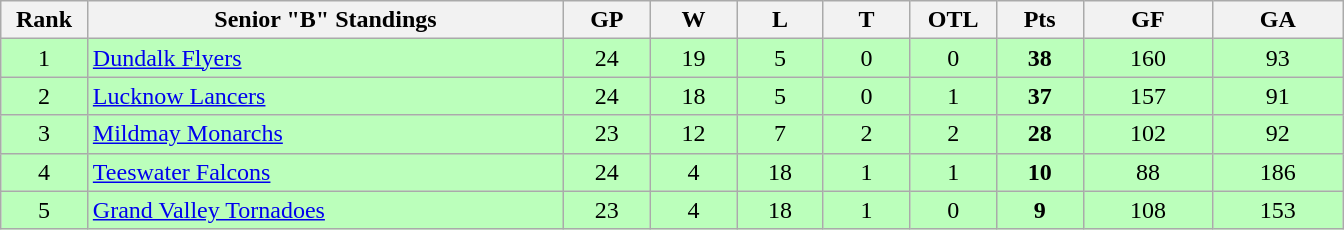<table class="wikitable" style="text-align:center" width:50em">
<tr>
<th bgcolor="#DDDDFF" width="5%">Rank</th>
<th bgcolor="#DDDDFF" width="27.5%">Senior "B" Standings</th>
<th bgcolor="#DDDDFF" width="5%">GP</th>
<th bgcolor="#DDDDFF" width="5%">W</th>
<th bgcolor="#DDDDFF" width="5%">L</th>
<th bgcolor="#DDDDFF" width="5%">T</th>
<th bgcolor="#DDDDFF" width="5%">OTL</th>
<th bgcolor="#DDDDFF" width="5%">Pts</th>
<th bgcolor="#DDDDFF" width="7.5%">GF</th>
<th bgcolor="#DDDDFF" width="7.5%">GA</th>
</tr>
<tr bgcolor="#bbffbb">
<td>1</td>
<td align=left><a href='#'>Dundalk Flyers</a></td>
<td>24</td>
<td>19</td>
<td>5</td>
<td>0</td>
<td>0</td>
<td><strong>38</strong></td>
<td>160</td>
<td>93</td>
</tr>
<tr bgcolor="#bbffbb">
<td>2</td>
<td align=left><a href='#'>Lucknow Lancers</a></td>
<td>24</td>
<td>18</td>
<td>5</td>
<td>0</td>
<td>1</td>
<td><strong>37</strong></td>
<td>157</td>
<td>91</td>
</tr>
<tr bgcolor="#bbffbb">
<td>3</td>
<td align=left><a href='#'>Mildmay Monarchs</a></td>
<td>23</td>
<td>12</td>
<td>7</td>
<td>2</td>
<td>2</td>
<td><strong>28</strong></td>
<td>102</td>
<td>92</td>
</tr>
<tr bgcolor="#bbffbb">
<td>4</td>
<td align=left><a href='#'>Teeswater Falcons</a></td>
<td>24</td>
<td>4</td>
<td>18</td>
<td>1</td>
<td>1</td>
<td><strong>10</strong></td>
<td>88</td>
<td>186</td>
</tr>
<tr bgcolor="#bbffbb">
<td>5</td>
<td align=left><a href='#'>Grand Valley Tornadoes</a></td>
<td>23</td>
<td>4</td>
<td>18</td>
<td>1</td>
<td>0</td>
<td><strong>9</strong></td>
<td>108</td>
<td>153</td>
</tr>
</table>
